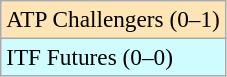<table class=wikitable style=font-size:97%>
<tr bgcolor=moccasin>
<td>ATP Challengers (0–1)</td>
</tr>
<tr bgcolor=cffcff>
<td>ITF Futures (0–0)</td>
</tr>
</table>
